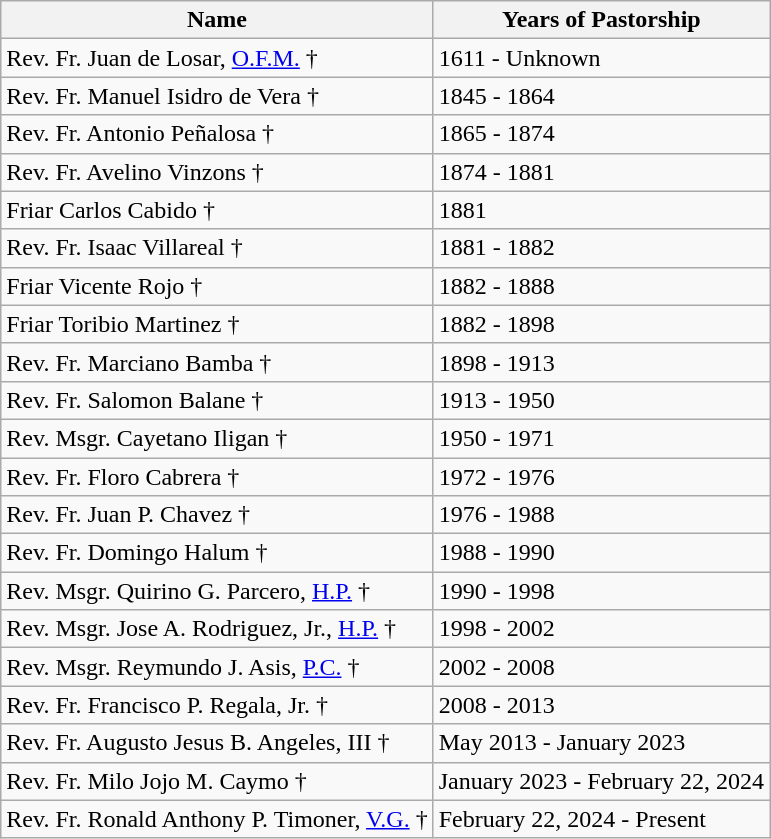<table class="wikitable">
<tr>
<th>Name</th>
<th>Years of Pastorship</th>
</tr>
<tr>
<td>Rev. Fr. Juan de Losar, <a href='#'>O.F.M.</a> †</td>
<td>1611 - Unknown</td>
</tr>
<tr>
<td>Rev. Fr. Manuel Isidro de Vera †</td>
<td>1845 - 1864</td>
</tr>
<tr>
<td>Rev. Fr. Antonio Peñalosa †</td>
<td>1865 - 1874</td>
</tr>
<tr>
<td>Rev. Fr. Avelino Vinzons †</td>
<td>1874 - 1881</td>
</tr>
<tr>
<td>Friar Carlos Cabido †</td>
<td>1881</td>
</tr>
<tr>
<td>Rev. Fr. Isaac Villareal †</td>
<td>1881 - 1882</td>
</tr>
<tr>
<td>Friar Vicente Rojo †</td>
<td>1882 - 1888</td>
</tr>
<tr>
<td>Friar Toribio Martinez †</td>
<td>1882 - 1898</td>
</tr>
<tr>
<td>Rev. Fr. Marciano Bamba †</td>
<td>1898 - 1913</td>
</tr>
<tr>
<td>Rev. Fr. Salomon Balane †</td>
<td>1913 - 1950</td>
</tr>
<tr>
<td>Rev. Msgr. Cayetano Iligan †</td>
<td>1950 - 1971</td>
</tr>
<tr>
<td>Rev. Fr. Floro Cabrera †</td>
<td>1972 - 1976</td>
</tr>
<tr>
<td>Rev. Fr. Juan P. Chavez †</td>
<td>1976 - 1988</td>
</tr>
<tr>
<td>Rev. Fr. Domingo Halum †</td>
<td>1988 - 1990</td>
</tr>
<tr>
<td>Rev. Msgr. Quirino G. Parcero, <a href='#'>H.P.</a> †</td>
<td>1990 - 1998</td>
</tr>
<tr>
<td>Rev. Msgr. Jose A. Rodriguez, Jr., <a href='#'>H.P.</a> †</td>
<td>1998 - 2002</td>
</tr>
<tr>
<td>Rev. Msgr. Reymundo J. Asis, <a href='#'>P.C.</a> †</td>
<td>2002 - 2008</td>
</tr>
<tr>
<td>Rev. Fr. Francisco P. Regala, Jr. †</td>
<td>2008 - 2013</td>
</tr>
<tr>
<td>Rev. Fr. Augusto Jesus B. Angeles, III †</td>
<td>May 2013 - January 2023</td>
</tr>
<tr>
<td>Rev. Fr. Milo Jojo M. Caymo †</td>
<td>January 2023 - February 22, 2024</td>
</tr>
<tr>
<td>Rev. Fr. Ronald Anthony P. Timoner, <a href='#'>V.G.</a> †</td>
<td>February 22, 2024 - Present</td>
</tr>
</table>
